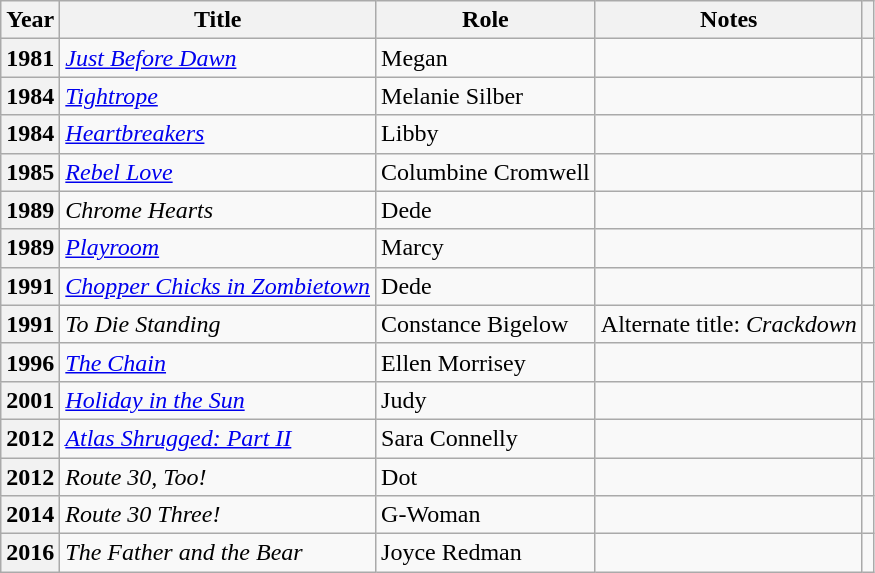<table class="wikitable plainrowheaders sortable">
<tr>
<th>Year</th>
<th>Title</th>
<th>Role</th>
<th class="unsortable">Notes</th>
<th class="unsortable"></th>
</tr>
<tr>
<th scope="row">1981</th>
<td><em><a href='#'>Just Before Dawn</a></em></td>
<td>Megan</td>
<td></td>
<td style="text-align:center;"></td>
</tr>
<tr>
<th scope="row">1984</th>
<td><em><a href='#'>Tightrope</a></em></td>
<td>Melanie Silber</td>
<td></td>
<td style="text-align:center;"></td>
</tr>
<tr>
<th scope="row">1984</th>
<td><em><a href='#'>Heartbreakers</a></em></td>
<td>Libby</td>
<td></td>
<td style="text-align:center;"></td>
</tr>
<tr>
<th scope="row">1985</th>
<td><em><a href='#'>Rebel Love</a></em></td>
<td>Columbine Cromwell</td>
<td></td>
<td style="text-align:center;"></td>
</tr>
<tr>
<th scope="row">1989</th>
<td><em>Chrome Hearts</em></td>
<td>Dede</td>
<td></td>
<td style="text-align:center;"></td>
</tr>
<tr>
<th scope="row">1989</th>
<td><em><a href='#'>Playroom</a></em></td>
<td>Marcy</td>
<td></td>
<td style="text-align:center;"></td>
</tr>
<tr>
<th scope="row">1991</th>
<td><em><a href='#'>Chopper Chicks in Zombietown</a></em></td>
<td>Dede</td>
<td></td>
<td style="text-align:center;"></td>
</tr>
<tr>
<th scope="row">1991</th>
<td><em>To Die Standing</em></td>
<td>Constance Bigelow</td>
<td>Alternate title: <em>Crackdown</em></td>
<td style="text-align:center;"></td>
</tr>
<tr>
<th scope="row">1996</th>
<td data-sort-value="Chain"><em><a href='#'>The Chain</a></em></td>
<td>Ellen Morrisey</td>
<td></td>
<td style="text-align:center;"></td>
</tr>
<tr>
<th scope="row">2001</th>
<td><em><a href='#'>Holiday in the Sun</a></em></td>
<td>Judy</td>
<td></td>
<td style="text-align:center;"></td>
</tr>
<tr>
<th scope="row">2012</th>
<td><em><a href='#'>Atlas Shrugged: Part II</a></em></td>
<td>Sara Connelly</td>
<td></td>
<td style="text-align:center;"></td>
</tr>
<tr>
<th scope="row">2012</th>
<td><em>Route 30, Too!</em></td>
<td>Dot</td>
<td></td>
<td style="text-align:center;"></td>
</tr>
<tr>
<th scope="row">2014</th>
<td><em>Route 30 Three!</em></td>
<td>G-Woman</td>
<td></td>
<td style="text-align:center;"></td>
</tr>
<tr>
<th scope="row">2016</th>
<td><em>The Father and the Bear</em></td>
<td>Joyce Redman</td>
<td></td>
<td style="text-align:center;"></td>
</tr>
</table>
